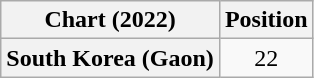<table class="wikitable plainrowheaders" style="text-align:center">
<tr>
<th scope="col">Chart (2022)</th>
<th scope="col">Position</th>
</tr>
<tr>
<th scope="row">South Korea (Gaon)</th>
<td>22</td>
</tr>
</table>
